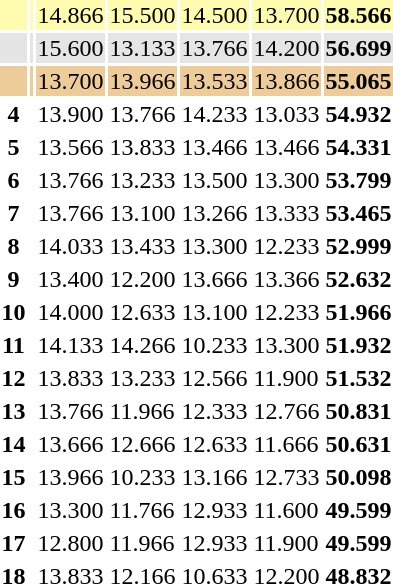<table>
<tr style="background:#fffcaf;">
<th scope=row style="text-align:center"></th>
<td align=left></td>
<td>14.866</td>
<td>15.500</td>
<td>14.500</td>
<td>13.700</td>
<td><strong>58.566</strong></td>
</tr>
<tr style="background:#e5e5e5;">
<th scope=row style="text-align:center"></th>
<td align=left></td>
<td>15.600</td>
<td>13.133</td>
<td>13.766</td>
<td>14.200</td>
<td><strong>56.699</strong></td>
</tr>
<tr style="background:#ec9;">
<th scope=row style="text-align:center"></th>
<td align=left></td>
<td>13.700</td>
<td>13.966</td>
<td>13.533</td>
<td>13.866</td>
<td><strong>55.065</strong></td>
</tr>
<tr>
<th scope=row style="text-align:center">4</th>
<td align=left></td>
<td>13.900</td>
<td>13.766</td>
<td>14.233</td>
<td>13.033</td>
<td><strong>54.932</strong></td>
</tr>
<tr>
<th scope=row style="text-align:center">5</th>
<td align=left></td>
<td>13.566</td>
<td>13.833</td>
<td>13.466</td>
<td>13.466</td>
<td><strong>54.331</strong></td>
</tr>
<tr>
<th scope=row style="text-align:center">6</th>
<td align=left></td>
<td>13.766</td>
<td>13.233</td>
<td>13.500</td>
<td>13.300</td>
<td><strong>53.799</strong></td>
</tr>
<tr>
<th scope=row style="text-align:center">7</th>
<td align=left></td>
<td>13.766</td>
<td>13.100</td>
<td>13.266</td>
<td>13.333</td>
<td><strong>53.465</strong></td>
</tr>
<tr>
<th scope=row style="text-align:center">8</th>
<td align=left></td>
<td>14.033</td>
<td>13.433</td>
<td>13.300</td>
<td>12.233</td>
<td><strong>52.999</strong></td>
</tr>
<tr>
<th scope=row style="text-align:center">9</th>
<td align=left></td>
<td>13.400</td>
<td>12.200</td>
<td>13.666</td>
<td>13.366</td>
<td><strong>52.632</strong></td>
</tr>
<tr>
<th scope=row style="text-align:center">10</th>
<td align=left></td>
<td>14.000</td>
<td>12.633</td>
<td>13.100</td>
<td>12.233</td>
<td><strong>51.966</strong></td>
</tr>
<tr>
<th scope=row style="text-align:center">11</th>
<td align=left></td>
<td>14.133</td>
<td>14.266</td>
<td>10.233</td>
<td>13.300</td>
<td><strong>51.932</strong></td>
</tr>
<tr>
<th scope=row style="text-align:center">12</th>
<td align=left></td>
<td>13.833</td>
<td>13.233</td>
<td>12.566</td>
<td>11.900</td>
<td><strong>51.532</strong></td>
</tr>
<tr>
<th scope=row style="text-align:center">13</th>
<td align=left></td>
<td>13.766</td>
<td>11.966</td>
<td>12.333</td>
<td>12.766</td>
<td><strong>50.831</strong></td>
</tr>
<tr>
<th scope=row style="text-align:center">14</th>
<td align=left></td>
<td>13.666</td>
<td>12.666</td>
<td>12.633</td>
<td>11.666</td>
<td><strong>50.631</strong></td>
</tr>
<tr>
<th scope=row style="text-align:center">15</th>
<td align=left></td>
<td>13.966</td>
<td>10.233</td>
<td>13.166</td>
<td>12.733</td>
<td><strong>50.098</strong></td>
</tr>
<tr>
<th scope=row style="text-align:center">16</th>
<td align=left></td>
<td>13.300</td>
<td>11.766</td>
<td>12.933</td>
<td>11.600</td>
<td><strong>49.599</strong></td>
</tr>
<tr>
<th scope=row style="text-align:center">17</th>
<td align=left></td>
<td>12.800</td>
<td>11.966</td>
<td>12.933</td>
<td>11.900</td>
<td><strong>49.599</strong></td>
</tr>
<tr>
<th scope=row style="text-align:center">18</th>
<td align=left></td>
<td>13.833</td>
<td>12.166</td>
<td>10.633</td>
<td>12.200</td>
<td><strong>48.832</strong></td>
</tr>
</table>
